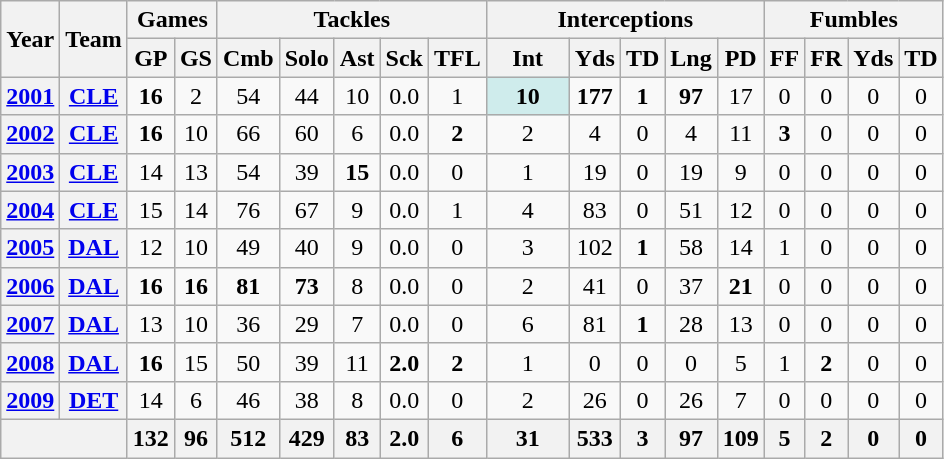<table class="wikitable" style="text-align:center">
<tr>
<th rowspan="2">Year</th>
<th rowspan="2">Team</th>
<th colspan="2">Games</th>
<th colspan="5">Tackles</th>
<th colspan="5">Interceptions</th>
<th colspan="4">Fumbles</th>
</tr>
<tr>
<th>GP</th>
<th>GS</th>
<th>Cmb</th>
<th>Solo</th>
<th>Ast</th>
<th>Sck</th>
<th>TFL</th>
<th>Int</th>
<th>Yds</th>
<th>TD</th>
<th>Lng</th>
<th>PD</th>
<th>FF</th>
<th>FR</th>
<th>Yds</th>
<th>TD</th>
</tr>
<tr>
<th><a href='#'>2001</a></th>
<th><a href='#'>CLE</a></th>
<td><strong>16</strong></td>
<td>2</td>
<td>54</td>
<td>44</td>
<td>10</td>
<td>0.0</td>
<td>1</td>
<td style="background:#cfecec; width:3em;"><strong>10</strong></td>
<td><strong>177</strong></td>
<td><strong>1</strong></td>
<td><strong>97</strong></td>
<td>17</td>
<td>0</td>
<td>0</td>
<td>0</td>
<td>0</td>
</tr>
<tr>
<th><a href='#'>2002</a></th>
<th><a href='#'>CLE</a></th>
<td><strong>16</strong></td>
<td>10</td>
<td>66</td>
<td>60</td>
<td>6</td>
<td>0.0</td>
<td><strong>2</strong></td>
<td>2</td>
<td>4</td>
<td>0</td>
<td>4</td>
<td>11</td>
<td><strong>3</strong></td>
<td>0</td>
<td>0</td>
<td>0</td>
</tr>
<tr>
<th><a href='#'>2003</a></th>
<th><a href='#'>CLE</a></th>
<td>14</td>
<td>13</td>
<td>54</td>
<td>39</td>
<td><strong>15</strong></td>
<td>0.0</td>
<td>0</td>
<td>1</td>
<td>19</td>
<td>0</td>
<td>19</td>
<td>9</td>
<td>0</td>
<td>0</td>
<td>0</td>
<td>0</td>
</tr>
<tr>
<th><a href='#'>2004</a></th>
<th><a href='#'>CLE</a></th>
<td>15</td>
<td>14</td>
<td>76</td>
<td>67</td>
<td>9</td>
<td>0.0</td>
<td>1</td>
<td>4</td>
<td>83</td>
<td>0</td>
<td>51</td>
<td>12</td>
<td>0</td>
<td>0</td>
<td>0</td>
<td>0</td>
</tr>
<tr>
<th><a href='#'>2005</a></th>
<th><a href='#'>DAL</a></th>
<td>12</td>
<td>10</td>
<td>49</td>
<td>40</td>
<td>9</td>
<td>0.0</td>
<td>0</td>
<td>3</td>
<td>102</td>
<td><strong>1</strong></td>
<td>58</td>
<td>14</td>
<td>1</td>
<td>0</td>
<td>0</td>
<td>0</td>
</tr>
<tr>
<th><a href='#'>2006</a></th>
<th><a href='#'>DAL</a></th>
<td><strong>16</strong></td>
<td><strong>16</strong></td>
<td><strong>81</strong></td>
<td><strong>73</strong></td>
<td>8</td>
<td>0.0</td>
<td>0</td>
<td>2</td>
<td>41</td>
<td>0</td>
<td>37</td>
<td><strong>21</strong></td>
<td>0</td>
<td>0</td>
<td>0</td>
<td>0</td>
</tr>
<tr>
<th><a href='#'>2007</a></th>
<th><a href='#'>DAL</a></th>
<td>13</td>
<td>10</td>
<td>36</td>
<td>29</td>
<td>7</td>
<td>0.0</td>
<td>0</td>
<td>6</td>
<td>81</td>
<td><strong>1</strong></td>
<td>28</td>
<td>13</td>
<td>0</td>
<td>0</td>
<td>0</td>
<td>0</td>
</tr>
<tr>
<th><a href='#'>2008</a></th>
<th><a href='#'>DAL</a></th>
<td><strong>16</strong></td>
<td>15</td>
<td>50</td>
<td>39</td>
<td>11</td>
<td><strong>2.0</strong></td>
<td><strong>2</strong></td>
<td>1</td>
<td>0</td>
<td>0</td>
<td>0</td>
<td>5</td>
<td>1</td>
<td><strong>2</strong></td>
<td>0</td>
<td>0</td>
</tr>
<tr>
<th><a href='#'>2009</a></th>
<th><a href='#'>DET</a></th>
<td>14</td>
<td>6</td>
<td>46</td>
<td>38</td>
<td>8</td>
<td>0.0</td>
<td>0</td>
<td>2</td>
<td>26</td>
<td>0</td>
<td>26</td>
<td>7</td>
<td>0</td>
<td>0</td>
<td>0</td>
<td>0</td>
</tr>
<tr>
<th colspan="2"></th>
<th>132</th>
<th>96</th>
<th>512</th>
<th>429</th>
<th>83</th>
<th>2.0</th>
<th>6</th>
<th>31</th>
<th>533</th>
<th>3</th>
<th>97</th>
<th>109</th>
<th>5</th>
<th>2</th>
<th>0</th>
<th>0</th>
</tr>
</table>
